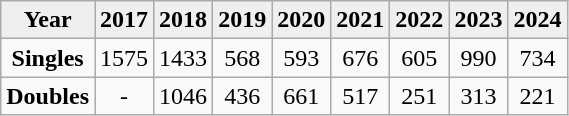<table class="wikitable">
<tr bgcolor="#efefef">
<td align="center"><strong>Year</strong></td>
<td align="center"><strong>2017</strong></td>
<td align="center"><strong>2018</strong></td>
<td align="center"><strong>2019</strong></td>
<td align="center"><strong>2020</strong></td>
<td align="center"><strong>2021</strong></td>
<td align="center"><strong>2022</strong></td>
<td align="center"><strong>2023</strong></td>
<td align="center"><strong>2024</strong></td>
</tr>
<tr>
<td align="center" valign="top"><strong>Singles</strong></td>
<td align="center" valign="top">1575</td>
<td align="center" valign="top">1433</td>
<td align="center" valign="top">568</td>
<td align="center" valign="top">593</td>
<td align="center" valign="top">676</td>
<td align="center" valign="top">605</td>
<td align="center" valign="top">990</td>
<td align="center" valign="top">734</td>
</tr>
<tr>
<td align="center" valign="top"><strong>Doubles</strong></td>
<td align="center" valign="top">-</td>
<td align="center" valign="top">1046</td>
<td align="center" valign="top">436</td>
<td align="center" valign="top">661</td>
<td align="center" valign="top">517</td>
<td align="center" valign="top">251</td>
<td align="center" valign="top">313</td>
<td align="center" valign="top">221</td>
</tr>
</table>
